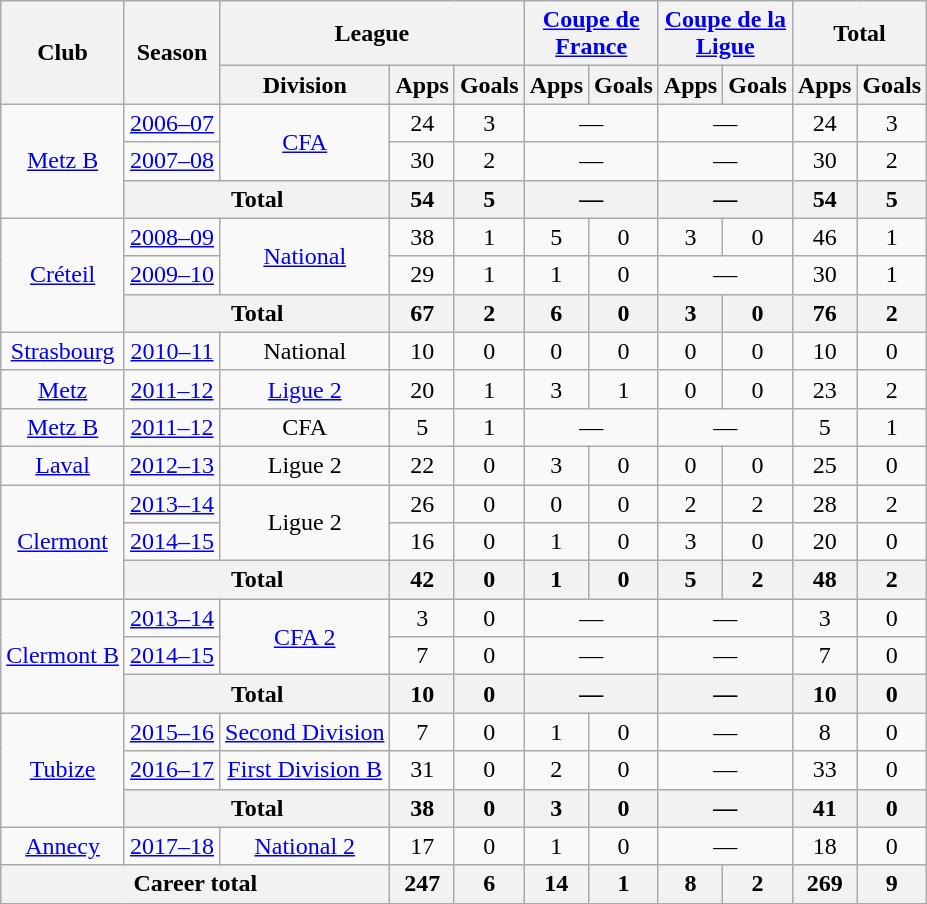<table class="wikitable" style="text-align:center">
<tr>
<th rowspan="2">Club</th>
<th rowspan="2">Season</th>
<th colspan="3">League</th>
<th colspan="2" style="width:10px"><a href='#'>Coupe de France</a></th>
<th colspan="2" style="width:10px"><a href='#'>Coupe de la Ligue</a></th>
<th colspan="2">Total</th>
</tr>
<tr>
<th>Division</th>
<th>Apps</th>
<th>Goals</th>
<th>Apps</th>
<th>Goals</th>
<th>Apps</th>
<th>Goals</th>
<th>Apps</th>
<th>Goals</th>
</tr>
<tr>
<td rowspan="3"><a href='#'>Metz B</a></td>
<td><a href='#'>2006–07</a></td>
<td rowspan="2"><a href='#'>CFA</a></td>
<td>24</td>
<td>3</td>
<td colspan="2">—</td>
<td colspan="2">—</td>
<td>24</td>
<td>3</td>
</tr>
<tr>
<td><a href='#'>2007–08</a></td>
<td>30</td>
<td>2</td>
<td colspan="2">—</td>
<td colspan="2">—</td>
<td>30</td>
<td>2</td>
</tr>
<tr>
<th colspan="2">Total</th>
<th>54</th>
<th>5</th>
<th colspan="2">—</th>
<th colspan="2">—</th>
<th>54</th>
<th>5</th>
</tr>
<tr>
<td rowspan="3"><a href='#'>Créteil</a></td>
<td><a href='#'>2008–09</a></td>
<td rowspan="2"><a href='#'>National</a></td>
<td>38</td>
<td>1</td>
<td>5</td>
<td>0</td>
<td>3</td>
<td>0</td>
<td>46</td>
<td>1</td>
</tr>
<tr>
<td><a href='#'>2009–10</a></td>
<td>29</td>
<td>1</td>
<td>1</td>
<td>0</td>
<td colspan="2">—</td>
<td>30</td>
<td>1</td>
</tr>
<tr>
<th colspan="2">Total</th>
<th>67</th>
<th>2</th>
<th>6</th>
<th>0</th>
<th>3</th>
<th>0</th>
<th>76</th>
<th>2</th>
</tr>
<tr>
<td><a href='#'>Strasbourg</a></td>
<td><a href='#'>2010–11</a></td>
<td>National</td>
<td>10</td>
<td>0</td>
<td>0</td>
<td>0</td>
<td>0</td>
<td>0</td>
<td>10</td>
<td>0</td>
</tr>
<tr>
<td><a href='#'>Metz</a></td>
<td><a href='#'>2011–12</a></td>
<td><a href='#'>Ligue 2</a></td>
<td>20</td>
<td>1</td>
<td>3</td>
<td>1</td>
<td>0</td>
<td>0</td>
<td>23</td>
<td>2</td>
</tr>
<tr>
<td><a href='#'>Metz B</a></td>
<td><a href='#'>2011–12</a></td>
<td>CFA</td>
<td>5</td>
<td>1</td>
<td colspan="2">—</td>
<td colspan="2">—</td>
<td>5</td>
<td>1</td>
</tr>
<tr>
<td><a href='#'>Laval</a></td>
<td><a href='#'>2012–13</a></td>
<td>Ligue 2</td>
<td>22</td>
<td>0</td>
<td>3</td>
<td>0</td>
<td>0</td>
<td>0</td>
<td>25</td>
<td>0</td>
</tr>
<tr>
<td rowspan="3"><a href='#'>Clermont</a></td>
<td><a href='#'>2013–14</a></td>
<td rowspan="2">Ligue 2</td>
<td>26</td>
<td>0</td>
<td>0</td>
<td>0</td>
<td>2</td>
<td>2</td>
<td>28</td>
<td>2</td>
</tr>
<tr>
<td><a href='#'>2014–15</a></td>
<td>16</td>
<td>0</td>
<td>1</td>
<td>0</td>
<td>3</td>
<td>0</td>
<td>20</td>
<td>0</td>
</tr>
<tr>
<th colspan="2">Total</th>
<th>42</th>
<th>0</th>
<th>1</th>
<th>0</th>
<th>5</th>
<th>2</th>
<th>48</th>
<th>2</th>
</tr>
<tr>
<td rowspan="3"><a href='#'>Clermont B</a></td>
<td><a href='#'>2013–14</a></td>
<td rowspan="2"><a href='#'>CFA 2</a></td>
<td>3</td>
<td>0</td>
<td colspan="2">—</td>
<td colspan="2">—</td>
<td>3</td>
<td>0</td>
</tr>
<tr>
<td><a href='#'>2014–15</a></td>
<td>7</td>
<td>0</td>
<td colspan="2">—</td>
<td colspan="2">—</td>
<td>7</td>
<td>0</td>
</tr>
<tr>
<th colspan="2">Total</th>
<th>10</th>
<th>0</th>
<th colspan="2">—</th>
<th colspan="2">—</th>
<th>10</th>
<th>0</th>
</tr>
<tr>
<td rowspan="3"><a href='#'>Tubize</a></td>
<td><a href='#'>2015–16</a></td>
<td><a href='#'>Second Division</a></td>
<td>7</td>
<td>0</td>
<td>1</td>
<td>0</td>
<td colspan="2">—</td>
<td>8</td>
<td>0</td>
</tr>
<tr>
<td><a href='#'>2016–17</a></td>
<td><a href='#'>First Division B</a></td>
<td>31</td>
<td>0</td>
<td>2</td>
<td>0</td>
<td colspan="2">—</td>
<td>33</td>
<td>0</td>
</tr>
<tr>
<th colspan="2">Total</th>
<th>38</th>
<th>0</th>
<th>3</th>
<th>0</th>
<th colspan="2">—</th>
<th>41</th>
<th>0</th>
</tr>
<tr>
<td><a href='#'>Annecy</a></td>
<td><a href='#'>2017–18</a></td>
<td><a href='#'>National 2</a></td>
<td>17</td>
<td>0</td>
<td>1</td>
<td>0</td>
<td colspan="2">—</td>
<td>18</td>
<td>0</td>
</tr>
<tr>
<th colspan="3">Career total</th>
<th>247</th>
<th>6</th>
<th>14</th>
<th>1</th>
<th>8</th>
<th>2</th>
<th>269</th>
<th>9</th>
</tr>
</table>
